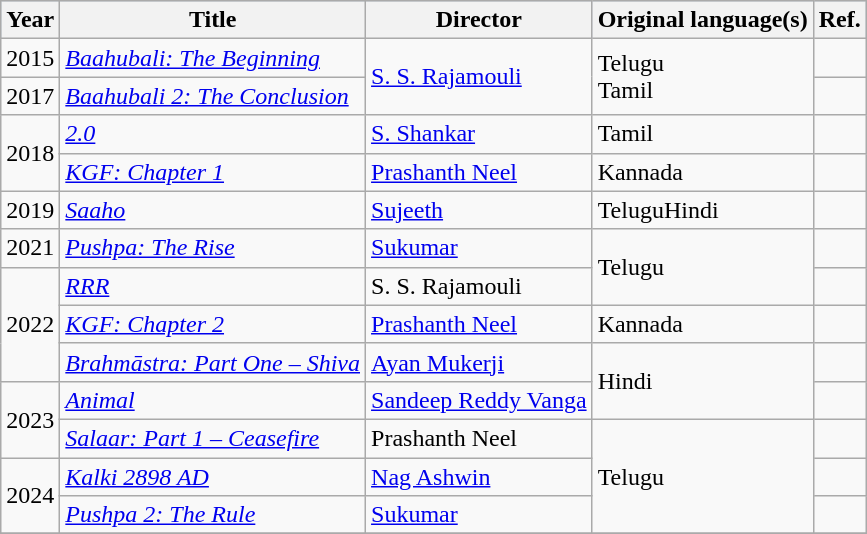<table class="wikitable sortable">
<tr style="background:#B0C4DE;">
<th>Year</th>
<th>Title</th>
<th>Director</th>
<th>Original language(s)</th>
<th>Ref.</th>
</tr>
<tr>
<td>2015</td>
<td><em><a href='#'>Baahubali: The Beginning</a></em></td>
<td rowspan="2"><a href='#'>S. S. Rajamouli</a></td>
<td rowspan="2">Telugu<br>Tamil</td>
<td></td>
</tr>
<tr>
<td>2017</td>
<td><em><a href='#'>Baahubali 2: The Conclusion</a></em></td>
<td></td>
</tr>
<tr>
<td rowspan="2">2018</td>
<td><a href='#'><em>2.0</em></a></td>
<td><a href='#'>S. Shankar</a></td>
<td>Tamil</td>
<td></td>
</tr>
<tr>
<td><em><a href='#'>KGF: Chapter 1</a></em></td>
<td><a href='#'>Prashanth Neel</a></td>
<td>Kannada</td>
<td></td>
</tr>
<tr>
<td>2019</td>
<td><em><a href='#'>Saaho</a></em></td>
<td><a href='#'>Sujeeth</a></td>
<td>TeluguHindi</td>
<td></td>
</tr>
<tr>
<td>2021</td>
<td><em><a href='#'>Pushpa: The Rise</a></em></td>
<td><a href='#'>Sukumar</a></td>
<td rowspan="2">Telugu</td>
<td></td>
</tr>
<tr>
<td rowspan="3">2022</td>
<td><em><a href='#'>RRR</a></em></td>
<td>S. S. Rajamouli</td>
<td></td>
</tr>
<tr>
<td><em><a href='#'>KGF: Chapter 2</a></em></td>
<td><a href='#'>Prashanth Neel</a></td>
<td>Kannada</td>
<td></td>
</tr>
<tr>
<td><em><a href='#'>Brahmāstra: Part One – Shiva</a></em></td>
<td><a href='#'>Ayan Mukerji</a></td>
<td rowspan="2">Hindi</td>
<td></td>
</tr>
<tr>
<td rowspan="2">2023</td>
<td><em><a href='#'>Animal</a></em></td>
<td><a href='#'>Sandeep Reddy Vanga</a></td>
<td></td>
</tr>
<tr>
<td><em><a href='#'>Salaar: Part 1 – Ceasefire</a></em></td>
<td>Prashanth Neel</td>
<td rowspan="3">Telugu</td>
<td></td>
</tr>
<tr>
<td rowspan="2">2024</td>
<td><em><a href='#'>Kalki 2898 AD</a></em></td>
<td><a href='#'>Nag Ashwin</a></td>
<td></td>
</tr>
<tr>
<td><em><a href='#'>Pushpa 2: The Rule</a></em></td>
<td><a href='#'>Sukumar</a></td>
<td></td>
</tr>
<tr>
</tr>
</table>
